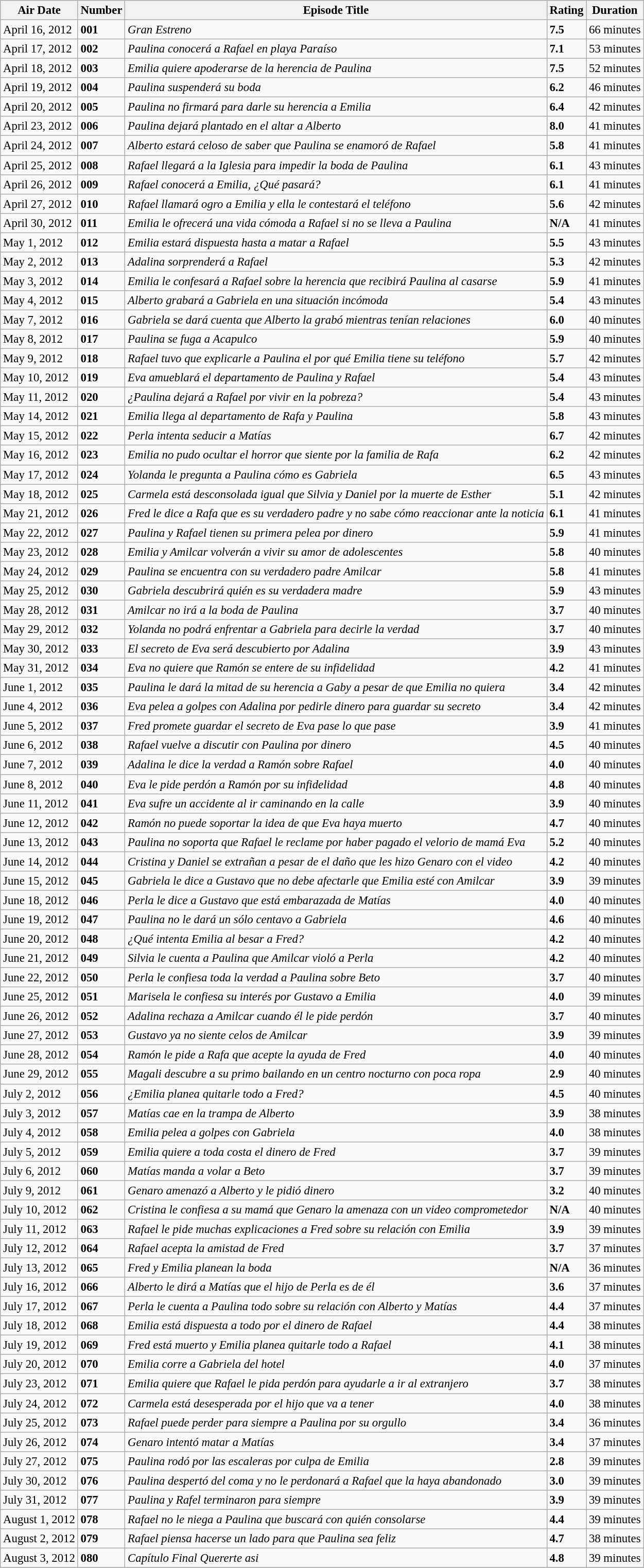<table class="wikitable" style="font-size:95%;">
<tr>
<th>Air Date</th>
<th>Number</th>
<th>Episode Title</th>
<th>Rating</th>
<th>Duration</th>
</tr>
<tr>
<td>April 16, 2012</td>
<td><strong>001</strong></td>
<td><em>Gran Estreno</em></td>
<td><strong>7.5</strong></td>
<td>66 minutes</td>
</tr>
<tr>
<td>April 17, 2012</td>
<td><strong>002</strong></td>
<td><em>Paulina conocerá a Rafael en playa Paraíso</em></td>
<td><strong>7.1</strong></td>
<td>53 minutes</td>
</tr>
<tr>
<td>April 18, 2012</td>
<td><strong>003</strong></td>
<td><em>Emilia quiere apoderarse de la herencia de Paulina</em></td>
<td><strong>7.5</strong></td>
<td>52 minutes</td>
</tr>
<tr>
<td>April 19, 2012</td>
<td><strong>004</strong></td>
<td><em>Paulina suspenderá su boda</em></td>
<td><strong>6.2</strong></td>
<td>46 minutes</td>
</tr>
<tr>
<td>April 20, 2012</td>
<td><strong>005</strong></td>
<td><em>Paulina no firmará para darle su herencia a Emilia</em></td>
<td><strong>6.4</strong></td>
<td>42 minutes</td>
</tr>
<tr>
<td>April 23, 2012</td>
<td><strong>006</strong></td>
<td><em>Paulina dejará plantado en el altar a Alberto</em></td>
<td><strong>8.0</strong></td>
<td>41 minutes</td>
</tr>
<tr>
<td>April 24, 2012</td>
<td><strong>007</strong></td>
<td><em>Alberto estará celoso de saber que Paulina se enamoró de Rafael</em></td>
<td><strong>5.8</strong></td>
<td>41 minutes</td>
</tr>
<tr>
<td>April 25, 2012</td>
<td><strong>008</strong></td>
<td><em>Rafael llegará a la Iglesia para impedir la boda de Paulina</em></td>
<td><strong>6.1</strong></td>
<td>43 minutes</td>
</tr>
<tr>
<td>April 26, 2012</td>
<td><strong>009</strong></td>
<td><em>Rafael conocerá a Emilia, ¿Qué pasará?</em></td>
<td><strong>6.1</strong></td>
<td>41 minutes</td>
</tr>
<tr>
<td>April 27, 2012</td>
<td><strong>010</strong></td>
<td><em>Rafael llamará ogro a Emilia y ella le contestará el teléfono</em></td>
<td><strong>5.6</strong></td>
<td>42 minutes</td>
</tr>
<tr>
<td>April 30, 2012</td>
<td><strong>011</strong></td>
<td><em>Emilia le ofrecerá una vida cómoda a Rafael si no se lleva a Paulina</em></td>
<td><strong>N/A</strong></td>
<td>41 minutes</td>
</tr>
<tr>
<td>May 1, 2012</td>
<td><strong>012</strong></td>
<td><em>Emilia estará dispuesta hasta a matar a Rafael</em></td>
<td><strong>5.5</strong></td>
<td>43 minutes</td>
</tr>
<tr>
<td>May 2, 2012</td>
<td><strong>013</strong></td>
<td><em>Adalina sorprenderá a Rafael</em></td>
<td><strong>5.3</strong></td>
<td>42 minutes</td>
</tr>
<tr>
<td>May 3, 2012</td>
<td><strong>014</strong></td>
<td><em>Emilia le confesará a Rafael sobre la herencia que recibirá Paulina al casarse</em></td>
<td><strong>5.9</strong></td>
<td>41 minutes</td>
</tr>
<tr>
<td>May 4, 2012</td>
<td><strong>015</strong></td>
<td><em>Alberto grabará a Gabriela en una situación incómoda</em></td>
<td><strong>5.4</strong></td>
<td>43 minutes</td>
</tr>
<tr>
<td>May 7, 2012</td>
<td><strong>016</strong></td>
<td><em>Gabriela se dará cuenta que Alberto la grabó mientras tenían relaciones</em></td>
<td><strong>6.0</strong></td>
<td>40 minutes</td>
</tr>
<tr>
<td>May 8, 2012</td>
<td><strong>017</strong></td>
<td><em>Paulina se fuga a Acapulco</em></td>
<td><strong>5.9</strong></td>
<td>40 minutes</td>
</tr>
<tr>
<td>May 9, 2012</td>
<td><strong>018</strong></td>
<td><em>Rafael tuvo que explicarle a Paulina el por qué Emilia tiene su teléfono</em></td>
<td><strong>5.7</strong></td>
<td>42 minutes</td>
</tr>
<tr>
<td>May 10, 2012</td>
<td><strong>019</strong></td>
<td><em>Eva amueblará el departamento de Paulina y Rafael</em></td>
<td><strong>5.4</strong></td>
<td>43 minutes</td>
</tr>
<tr>
<td>May 11, 2012</td>
<td><strong>020</strong></td>
<td><em>¿Paulina dejará a Rafael por vivir en la pobreza?</em></td>
<td><strong>5.4</strong></td>
<td>43 minutes</td>
</tr>
<tr>
<td>May 14, 2012</td>
<td><strong>021</strong></td>
<td><em>Emilia llega al departamento de Rafa y Paulina</em></td>
<td><strong>5.8</strong></td>
<td>43 minutes</td>
</tr>
<tr>
<td>May 15, 2012</td>
<td><strong>022</strong></td>
<td><em>Perla intenta seducir a Matías</em></td>
<td><strong>6.7</strong></td>
<td>42 minutes</td>
</tr>
<tr>
<td>May 16, 2012</td>
<td><strong>023</strong></td>
<td><em>Emilia no pudo ocultar el horror que siente por la familia de Rafa</em></td>
<td><strong>6.2</strong></td>
<td>42 minutes</td>
</tr>
<tr>
<td>May 17, 2012</td>
<td><strong>024</strong></td>
<td><em>Yolanda le pregunta a Paulina cómo es Gabriela</em></td>
<td><strong>6.5</strong></td>
<td>43 minutes</td>
</tr>
<tr>
<td>May 18, 2012</td>
<td><strong>025</strong></td>
<td><em>Carmela está desconsolada igual que Silvia y Daniel por la muerte de Esther</em></td>
<td><strong>5.1</strong></td>
<td>42 minutes</td>
</tr>
<tr>
<td>May 21, 2012</td>
<td><strong>026</strong></td>
<td><em>Fred le dice a Rafa que es su verdadero padre y no sabe cómo reaccionar ante la noticia</em></td>
<td><strong>6.1</strong></td>
<td>41 minutes</td>
</tr>
<tr>
<td>May 22, 2012</td>
<td><strong>027</strong></td>
<td><em>Paulina y Rafael tienen su primera pelea por dinero</em></td>
<td><strong>5.9</strong></td>
<td>41 minutes</td>
</tr>
<tr>
<td>May 23, 2012</td>
<td><strong>028</strong></td>
<td><em>Emilia y Amilcar volverán a vivir su amor de adolescentes</em></td>
<td><strong>5.8</strong></td>
<td>40 minutes</td>
</tr>
<tr>
<td>May 24, 2012</td>
<td><strong>029</strong></td>
<td><em>Paulina se encuentra con su verdadero padre Amilcar</em></td>
<td><strong>5.8</strong></td>
<td>41 minutes</td>
</tr>
<tr>
<td>May 25, 2012</td>
<td><strong>030</strong></td>
<td><em>Gabriela descubrirá quién es su verdadera madre</em></td>
<td><strong>5.9</strong></td>
<td>43 minutes</td>
</tr>
<tr>
<td>May 28, 2012</td>
<td><strong>031</strong></td>
<td><em>Amilcar no irá a la boda de Paulina</em></td>
<td><strong>3.7</strong></td>
<td>40 minutes</td>
</tr>
<tr>
<td>May 29, 2012</td>
<td><strong>032</strong></td>
<td><em>Yolanda no podrá enfrentar a Gabriela para decirle la verdad</em></td>
<td><strong>3.7</strong></td>
<td>40 minutes</td>
</tr>
<tr>
<td>May 30, 2012</td>
<td><strong>033</strong></td>
<td><em>El secreto de Eva será descubierto por Adalina</em></td>
<td><strong>3.9</strong></td>
<td>43 minutes</td>
</tr>
<tr>
<td>May 31, 2012</td>
<td><strong>034</strong></td>
<td><em>Eva no quiere que Ramón se entere de su infidelidad</em></td>
<td><strong>4.2</strong></td>
<td>41 minutes</td>
</tr>
<tr>
<td>June 1, 2012</td>
<td><strong>035</strong></td>
<td><em>Paulina le dará la mitad de su herencia a Gaby a pesar de que Emilia no quiera</em></td>
<td><strong>3.4</strong></td>
<td>42 minutes</td>
</tr>
<tr>
<td>June 4, 2012</td>
<td><strong>036</strong></td>
<td><em>Eva pelea a golpes con Adalina por pedirle dinero para guardar su secreto</em></td>
<td><strong>3.4</strong></td>
<td>42 minutes</td>
</tr>
<tr>
<td>June 5, 2012</td>
<td><strong>037</strong></td>
<td><em>Fred promete guardar el secreto de Eva pase lo que pase</em></td>
<td><strong>3.9</strong></td>
<td>41 minutes</td>
</tr>
<tr>
<td>June 6, 2012</td>
<td><strong>038</strong></td>
<td><em>Rafael vuelve a discutir con Paulina por dinero</em></td>
<td><strong>4.5</strong></td>
<td>40 minutes</td>
</tr>
<tr>
<td>June 7, 2012</td>
<td><strong>039</strong></td>
<td><em>Adalina le dice la verdad a Ramón sobre Rafael</em></td>
<td><strong>4.0</strong></td>
<td>40 minutes</td>
</tr>
<tr>
<td>June 8, 2012</td>
<td><strong>040</strong></td>
<td><em>Eva le pide perdón a Ramón por su infidelidad</em></td>
<td><strong>4.8</strong></td>
<td>40 minutes</td>
</tr>
<tr>
<td>June 11, 2012</td>
<td><strong>041</strong></td>
<td><em>Eva sufre un accidente al ir caminando en la calle</em></td>
<td><strong>3.9</strong></td>
<td>40 minutes</td>
</tr>
<tr>
<td>June 12, 2012</td>
<td><strong>042</strong></td>
<td><em>Ramón no puede soportar la idea de que Eva haya muerto</em></td>
<td><strong>4.7</strong></td>
<td>40 minutes</td>
</tr>
<tr>
<td>June 13, 2012</td>
<td><strong>043</strong></td>
<td><em>Paulina no soporta que Rafael le reclame por haber pagado el velorio de mamá Eva</em></td>
<td><strong>5.2</strong></td>
<td>40 minutes</td>
</tr>
<tr>
<td>June 14, 2012</td>
<td><strong>044</strong></td>
<td><em>Cristina y Daniel se extrañan a pesar de el daño que les hizo Genaro con el video</em></td>
<td><strong>4.2</strong></td>
<td>40 minutes</td>
</tr>
<tr>
<td>June 15, 2012</td>
<td><strong>045</strong></td>
<td><em>Gabriela le dice a Gustavo que no debe afectarle que Emilia esté con Amilcar</em></td>
<td><strong>3.9</strong></td>
<td>39 minutes</td>
</tr>
<tr>
<td>June 18, 2012</td>
<td><strong>046</strong></td>
<td><em>Perla le dice a Gustavo que está embarazada de Matías</em></td>
<td><strong>4.0</strong></td>
<td>40 minutes</td>
</tr>
<tr>
<td>June 19, 2012</td>
<td><strong>047</strong></td>
<td><em>Paulina no le dará un sólo centavo a Gabriela</em></td>
<td><strong>4.6</strong></td>
<td>40 minutes</td>
</tr>
<tr>
<td>June 20, 2012</td>
<td><strong>048</strong></td>
<td><em>¿Qué intenta Emilia al besar a Fred?</em></td>
<td><strong>4.2</strong></td>
<td>40 minutes</td>
</tr>
<tr>
<td>June 21, 2012</td>
<td><strong>049</strong></td>
<td><em>Silvia le cuenta a Paulina que Amilcar violó a Perla</em></td>
<td><strong>4.2</strong></td>
<td>40 minutes</td>
</tr>
<tr>
<td>June 22, 2012</td>
<td><strong>050</strong></td>
<td><em>Perla le confiesa toda la verdad a Paulina sobre Beto</em></td>
<td><strong>3.7</strong></td>
<td>40 minutes</td>
</tr>
<tr>
<td>June 25, 2012</td>
<td><strong>051</strong></td>
<td><em>Marisela le confiesa su interés por Gustavo a Emilia</em></td>
<td><strong>4.0</strong></td>
<td>39 minutes</td>
</tr>
<tr>
<td>June 26, 2012</td>
<td><strong>052</strong></td>
<td><em>Adalina rechaza a Amilcar cuando él le pide perdón</em></td>
<td><strong>3.7</strong></td>
<td>40 minutes</td>
</tr>
<tr>
<td>June 27, 2012</td>
<td><strong>053</strong></td>
<td><em>Gustavo ya no siente celos de Amilcar</em></td>
<td><strong>3.9</strong></td>
<td>39 minutes</td>
</tr>
<tr>
<td>June 28, 2012</td>
<td><strong>054</strong></td>
<td><em>Ramón le pide a Rafa que acepte la ayuda de Fred</em></td>
<td><strong>4.0</strong></td>
<td>40 minutes</td>
</tr>
<tr>
<td>June 29, 2012</td>
<td><strong>055</strong></td>
<td><em>Magali descubre a su primo bailando en un centro nocturno con poca ropa</em></td>
<td><strong>2.9</strong></td>
<td>40 minutes</td>
</tr>
<tr>
<td>July 2, 2012</td>
<td><strong>056</strong></td>
<td><em>¿Emilia planea quitarle todo a Fred?</em></td>
<td><strong>4.5</strong></td>
<td>40 minutes</td>
</tr>
<tr>
<td>July 3, 2012</td>
<td><strong>057</strong></td>
<td><em>Matías cae en la trampa de Alberto</em></td>
<td><strong>3.9</strong></td>
<td>38 minutes</td>
</tr>
<tr>
<td>July 4, 2012</td>
<td><strong>058</strong></td>
<td><em>Emilia pelea a golpes con Gabriela</em></td>
<td><strong>4.0</strong></td>
<td>38 minutes</td>
</tr>
<tr>
<td>July 5, 2012</td>
<td><strong>059</strong></td>
<td><em>Emilia quiere a toda costa el dinero de Fred</em></td>
<td><strong>3.7</strong></td>
<td>39 minutes</td>
</tr>
<tr>
<td>July 6, 2012</td>
<td><strong>060</strong></td>
<td><em>Matías manda a volar a Beto</em></td>
<td><strong>3.7</strong></td>
<td>39 minutes</td>
</tr>
<tr>
<td>July 9, 2012</td>
<td><strong>061</strong></td>
<td><em>Genaro amenazó a Alberto y le pidió dinero</em></td>
<td><strong>3.2</strong></td>
<td>40 minutes</td>
</tr>
<tr>
<td>July 10, 2012</td>
<td><strong>062</strong></td>
<td><em>Cristina le confiesa a su mamá que Genaro la amenaza con un video comprometedor</em></td>
<td><strong>N/A</strong></td>
<td>40 minutes</td>
</tr>
<tr>
<td>July 11, 2012</td>
<td><strong>063</strong></td>
<td><em>Rafael le pide muchas explicaciones a Fred sobre su relación con Emilia</em></td>
<td><strong>3.9</strong></td>
<td>39 minutes</td>
</tr>
<tr>
<td>July 12, 2012</td>
<td><strong>064</strong></td>
<td><em>Rafael acepta la amistad de Fred</em></td>
<td><strong>3.7</strong></td>
<td>37 minutes</td>
</tr>
<tr>
<td>July 13, 2012</td>
<td><strong>065</strong></td>
<td><em>Fred y Emilia planean la boda</em></td>
<td><strong>N/A</strong></td>
<td>36 minutes</td>
</tr>
<tr>
<td>July 16, 2012</td>
<td><strong>066</strong></td>
<td><em>Alberto le dirá a Matías que el hijo de Perla es de él</em></td>
<td><strong>3.6</strong></td>
<td>37 minutes</td>
</tr>
<tr>
<td>July 17, 2012</td>
<td><strong>067</strong></td>
<td><em>Perla le cuenta a Paulina todo sobre su relación con Alberto y Matías</em></td>
<td><strong>4.4</strong></td>
<td>37 minutes</td>
</tr>
<tr>
<td>July 18, 2012</td>
<td><strong>068</strong></td>
<td><em>Emilia está dispuesta a todo por el dinero de Rafael</em></td>
<td><strong>4.4</strong></td>
<td>38 minutes</td>
</tr>
<tr>
<td>July 19, 2012</td>
<td><strong>069</strong></td>
<td><em>Fred está muerto y Emilia planea quitarle todo a Rafael</em></td>
<td><strong>4.1</strong></td>
<td>38 minutes</td>
</tr>
<tr>
<td>July 20, 2012</td>
<td><strong>070</strong></td>
<td><em>Emilia corre a Gabriela del hotel</em></td>
<td><strong>4.0</strong></td>
<td>37 minutes</td>
</tr>
<tr>
<td>July 23, 2012</td>
<td><strong>071</strong></td>
<td><em>Emilia quiere que Rafael le pida perdón para ayudarle a ir al extranjero</em></td>
<td><strong>3.7</strong></td>
<td>38 minutes</td>
</tr>
<tr>
<td>July 24, 2012</td>
<td><strong>072</strong></td>
<td><em>Carmela está desesperada por el hijo que va a tener</em></td>
<td><strong>4.0</strong></td>
<td>38 minutes</td>
</tr>
<tr>
<td>July 25, 2012</td>
<td><strong>073</strong></td>
<td><em>Rafael puede perder para siempre a Paulina por su orgullo</em></td>
<td><strong>3.4</strong></td>
<td>36 minutes</td>
</tr>
<tr>
<td>July 26, 2012</td>
<td><strong>074</strong></td>
<td><em>Genaro intentó matar a Matías</em></td>
<td><strong>3.4</strong></td>
<td>37 minutes</td>
</tr>
<tr>
<td>July 27, 2012</td>
<td><strong>075</strong></td>
<td><em>Paulina rodó por las escaleras por culpa de Emilia</em></td>
<td><strong>2.8</strong></td>
<td>39 minutes</td>
</tr>
<tr>
<td>July 30, 2012</td>
<td><strong>076</strong></td>
<td><em>Paulina despertó del coma y no le perdonará a Rafael que la haya abandonado</em></td>
<td><strong>3.0</strong></td>
<td>39 minutes</td>
</tr>
<tr>
<td>July 31, 2012</td>
<td><strong>077</strong></td>
<td><em>Paulina y Rafel terminaron para siempre</em></td>
<td><strong>3.9</strong></td>
<td>39 minutes</td>
</tr>
<tr>
<td>August 1, 2012</td>
<td><strong>078</strong></td>
<td><em>Rafael no le niega a Paulina que buscará con quién consolarse</em></td>
<td><strong>4.4</strong></td>
<td>39 minutes</td>
</tr>
<tr>
<td>August 2, 2012</td>
<td><strong>079</strong></td>
<td><em>Rafael piensa hacerse un lado para que Paulina sea feliz</em></td>
<td><strong>4.7</strong></td>
<td>38 minutes</td>
</tr>
<tr>
<td>August 3, 2012</td>
<td><strong>080</strong></td>
<td><em>Capítulo Final Quererte asi</em></td>
<td><strong>4.8</strong></td>
<td>39 minutes</td>
</tr>
<tr>
</tr>
</table>
